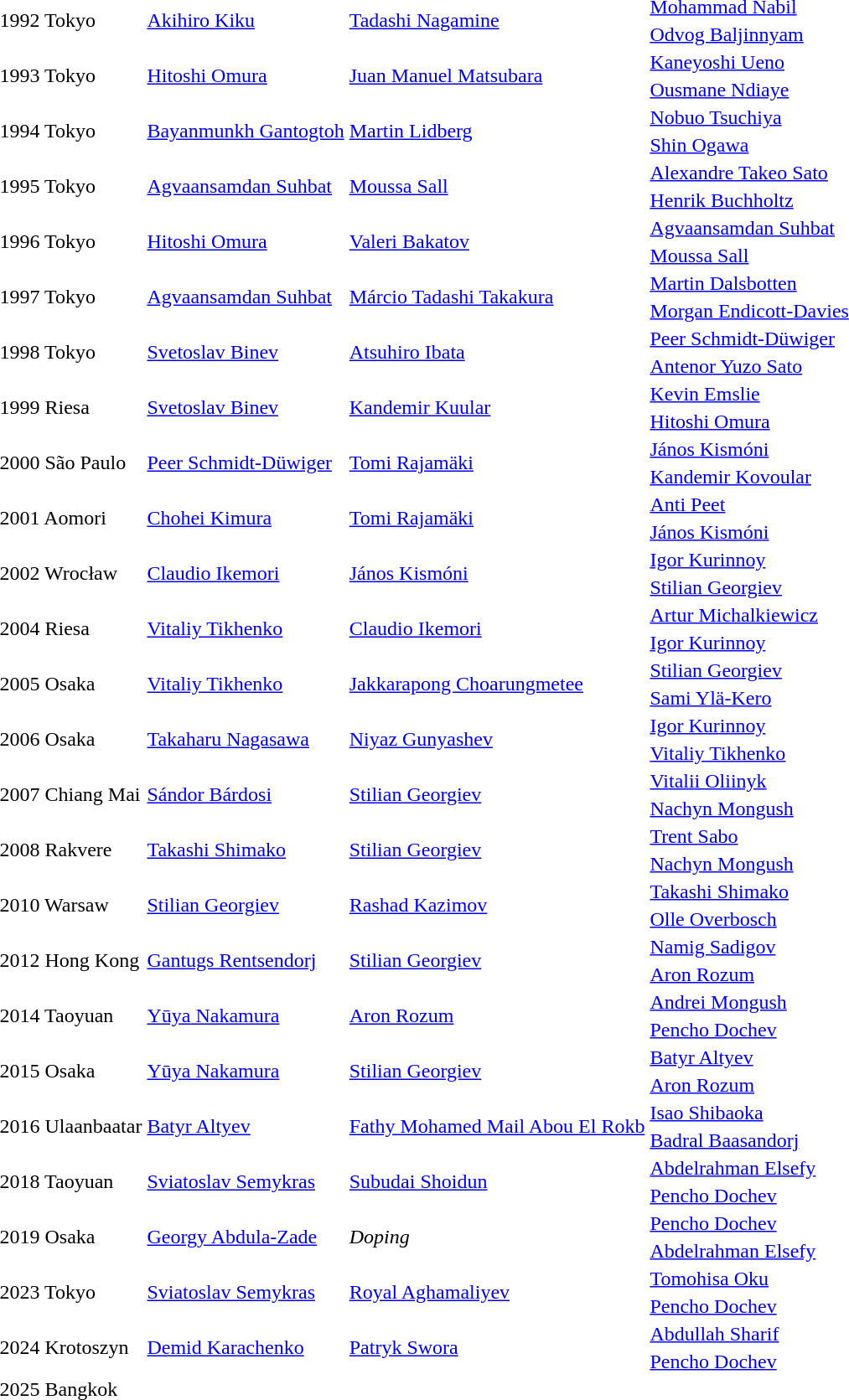<table>
<tr>
<td rowspan=2>1992 Tokyo</td>
<td rowspan=2> <a href='#'>Akihiro Kiku</a></td>
<td rowspan=2> <a href='#'>Tadashi Nagamine</a></td>
<td> <a href='#'>Mohammad Nabil</a></td>
</tr>
<tr>
<td> <a href='#'>Odvog Baljinnyam</a></td>
</tr>
<tr>
<td rowspan=2>1993 Tokyo</td>
<td rowspan=2> <a href='#'>Hitoshi Omura</a></td>
<td rowspan=2> <a href='#'>Juan Manuel Matsubara</a></td>
<td> <a href='#'>Kaneyoshi Ueno</a></td>
</tr>
<tr>
<td> <a href='#'>Ousmane Ndiaye</a></td>
</tr>
<tr>
<td rowspan=2>1994 Tokyo</td>
<td rowspan=2> <a href='#'>Bayanmunkh Gantogtoh</a></td>
<td rowspan=2> <a href='#'>Martin Lidberg</a></td>
<td> <a href='#'>Nobuo Tsuchiya</a></td>
</tr>
<tr>
<td> <a href='#'>Shin Ogawa</a></td>
</tr>
<tr>
<td rowspan=2>1995 Tokyo</td>
<td rowspan=2> <a href='#'>Agvaansamdan Suhbat</a></td>
<td rowspan=2> <a href='#'>Moussa Sall</a></td>
<td> <a href='#'>Alexandre Takeo Sato</a></td>
</tr>
<tr>
<td> <a href='#'>Henrik Buchholtz</a></td>
</tr>
<tr>
<td rowspan=2>1996 Tokyo</td>
<td rowspan=2> <a href='#'>Hitoshi Omura</a></td>
<td rowspan=2> <a href='#'>Valeri Bakatov</a></td>
<td> <a href='#'>Agvaansamdan Suhbat</a></td>
</tr>
<tr>
<td> <a href='#'>Moussa Sall</a></td>
</tr>
<tr>
<td rowspan=2>1997 Tokyo</td>
<td rowspan=2> <a href='#'>Agvaansamdan Suhbat</a></td>
<td rowspan=2> <a href='#'>Márcio Tadashi Takakura</a></td>
<td> <a href='#'>Martin Dalsbotten</a></td>
</tr>
<tr>
<td> <a href='#'>Morgan Endicott-Davies</a></td>
</tr>
<tr>
<td rowspan=2>1998 Tokyo</td>
<td rowspan=2> <a href='#'>Svetoslav Binev</a></td>
<td rowspan=2> <a href='#'>Atsuhiro Ibata</a></td>
<td> <a href='#'>Peer Schmidt-Düwiger</a></td>
</tr>
<tr>
<td> <a href='#'>Antenor Yuzo Sato</a></td>
</tr>
<tr>
<td rowspan=2>1999 Riesa</td>
<td rowspan=2> <a href='#'>Svetoslav Binev</a></td>
<td rowspan=2> <a href='#'>Kandemir Kuular</a></td>
<td> <a href='#'>Kevin Emslie</a></td>
</tr>
<tr>
<td> <a href='#'>Hitoshi Omura</a></td>
</tr>
<tr>
<td rowspan=2>2000 São Paulo</td>
<td rowspan=2> <a href='#'>Peer Schmidt-Düwiger</a></td>
<td rowspan=2> <a href='#'>Tomi Rajamäki</a></td>
<td> <a href='#'>János Kismóni</a></td>
</tr>
<tr>
<td> <a href='#'>Kandemir Kovoular</a></td>
</tr>
<tr>
<td rowspan=2>2001 Aomori</td>
<td rowspan=2> <a href='#'>Chohei Kimura</a></td>
<td rowspan=2> <a href='#'>Tomi Rajamäki</a></td>
<td> <a href='#'>Anti Peet</a></td>
</tr>
<tr>
<td> <a href='#'>János Kismóni</a></td>
</tr>
<tr>
<td rowspan=2>2002 Wrocław</td>
<td rowspan=2> <a href='#'>Claudio Ikemori</a></td>
<td rowspan=2> <a href='#'>János Kismóni</a></td>
<td> <a href='#'>Igor Kurinnoy</a></td>
</tr>
<tr>
<td> <a href='#'>Stilian Georgiev</a></td>
</tr>
<tr>
<td rowspan=2>2004 Riesa</td>
<td rowspan=2> <a href='#'>Vitaliy Tikhenko</a></td>
<td rowspan=2> <a href='#'>Claudio Ikemori</a></td>
<td> <a href='#'>Artur Michalkiewicz</a></td>
</tr>
<tr>
<td> <a href='#'>Igor Kurinnoy</a></td>
</tr>
<tr>
<td rowspan=2>2005 Osaka</td>
<td rowspan=2> <a href='#'>Vitaliy Tikhenko</a></td>
<td rowspan=2> <a href='#'>Jakkarapong Choarungmetee</a></td>
<td> <a href='#'>Stilian Georgiev</a></td>
</tr>
<tr>
<td> <a href='#'>Sami Ylä-Kero</a></td>
</tr>
<tr>
<td rowspan=2>2006 Osaka</td>
<td rowspan=2> <a href='#'>Takaharu Nagasawa</a></td>
<td rowspan=2> <a href='#'>Niyaz Gunyashev</a></td>
<td> <a href='#'>Igor Kurinnoy</a></td>
</tr>
<tr>
<td> <a href='#'>Vitaliy Tikhenko</a></td>
</tr>
<tr>
<td rowspan=2>2007 Chiang Mai</td>
<td rowspan=2> <a href='#'>Sándor Bárdosi</a></td>
<td rowspan=2> <a href='#'>Stilian Georgiev</a></td>
<td> <a href='#'>Vitalii Oliinyk</a></td>
</tr>
<tr>
<td> <a href='#'>Nachyn Mongush</a></td>
</tr>
<tr>
<td rowspan=2>2008 Rakvere</td>
<td rowspan=2> <a href='#'>Takashi Shimako</a></td>
<td rowspan=2> <a href='#'>Stilian Georgiev</a></td>
<td> <a href='#'>Trent Sabo</a></td>
</tr>
<tr>
<td> <a href='#'>Nachyn Mongush</a></td>
</tr>
<tr>
<td rowspan=2>2010 Warsaw</td>
<td rowspan=2> <a href='#'>Stilian Georgiev</a></td>
<td rowspan=2> <a href='#'>Rashad Kazimov</a></td>
<td> <a href='#'>Takashi Shimako</a></td>
</tr>
<tr>
<td> <a href='#'>Olle Overbosch</a></td>
</tr>
<tr>
<td rowspan=2>2012 Hong Kong</td>
<td rowspan=2> <a href='#'>Gantugs Rentsendorj</a></td>
<td rowspan=2> <a href='#'>Stilian Georgiev</a></td>
<td> <a href='#'>Namig Sadigov</a></td>
</tr>
<tr>
<td> <a href='#'>Aron Rozum</a></td>
</tr>
<tr>
<td rowspan=2>2014 Taoyuan</td>
<td rowspan=2> <a href='#'>Yūya Nakamura</a></td>
<td rowspan=2> <a href='#'>Aron Rozum</a></td>
<td> <a href='#'>Andrei Mongush</a></td>
</tr>
<tr>
<td> <a href='#'>Pencho Dochev</a></td>
</tr>
<tr>
<td rowspan=2>2015 Osaka</td>
<td rowspan=2> <a href='#'>Yūya Nakamura</a></td>
<td rowspan=2> <a href='#'>Stilian Georgiev</a></td>
<td> <a href='#'>Batyr Altyev</a></td>
</tr>
<tr>
<td> <a href='#'>Aron Rozum</a></td>
</tr>
<tr>
<td rowspan=2>2016 Ulaanbaatar</td>
<td rowspan=2> <a href='#'>Batyr Altyev</a></td>
<td rowspan=2> <a href='#'>Fathy Mohamed Mail Abou El Rokb</a></td>
<td> <a href='#'>Isao Shibaoka</a></td>
</tr>
<tr>
<td> <a href='#'>Badral Baasandorj</a></td>
</tr>
<tr>
<td rowspan=2>2018 Taoyuan</td>
<td rowspan=2> <a href='#'>Sviatoslav Semykras</a></td>
<td rowspan=2> <a href='#'>Subudai Shoidun</a></td>
<td> <a href='#'>Abdelrahman Elsefy</a></td>
</tr>
<tr>
<td> <a href='#'>Pencho Dochev</a></td>
</tr>
<tr>
<td rowspan=2>2019 Osaka</td>
<td rowspan=2> <a href='#'>Georgy Abdula-Zade</a></td>
<td rowspan=2><em>Doping</em></td>
<td> <a href='#'>Pencho Dochev</a></td>
</tr>
<tr>
<td> <a href='#'>Abdelrahman Elsefy</a></td>
</tr>
<tr>
<td rowspan=2>2023 Tokyo</td>
<td rowspan=2> <a href='#'>Sviatoslav Semykras</a></td>
<td rowspan=2> <a href='#'>Royal Aghamaliyev</a></td>
<td> <a href='#'>Tomohisa Oku</a></td>
</tr>
<tr>
<td> <a href='#'>Pencho Dochev</a></td>
</tr>
<tr>
<td rowspan=2>2024 Krotoszyn</td>
<td rowspan=2> <a href='#'>Demid Karachenko</a></td>
<td rowspan=2> <a href='#'>Patryk Swora</a></td>
<td> <a href='#'>Abdullah Sharif</a></td>
</tr>
<tr>
<td> <a href='#'>Pencho Dochev</a></td>
</tr>
<tr>
<td rowspan=2>2025 Bangkok</td>
<td rowspan=2></td>
<td rowspan=2></td>
<td></td>
</tr>
<tr>
<td></td>
</tr>
</table>
